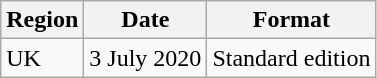<table class=wikitable>
<tr>
<th>Region</th>
<th>Date</th>
<th>Format</th>
</tr>
<tr>
<td>UK</td>
<td>3 July 2020</td>
<td>Standard edition</td>
</tr>
</table>
